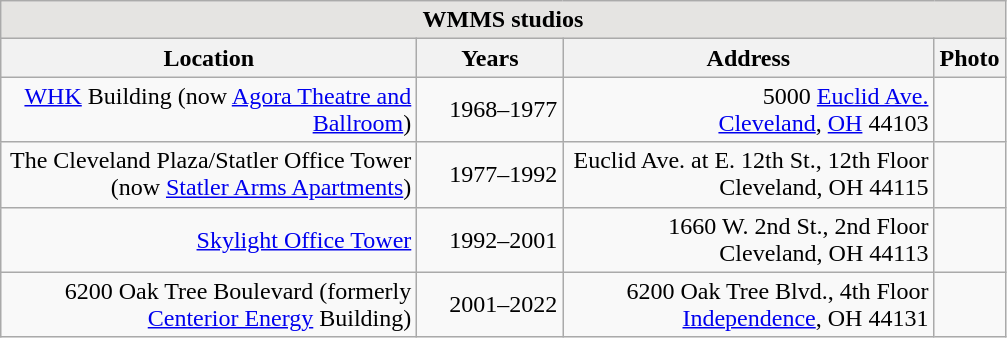<table class="wikitable" style="text-align:right">
<tr>
<td colspan="4" style="text-align:center;background:#E5E4E2"><strong>WMMS studios</strong></td>
</tr>
<tr>
<th style="width:270px">Location</th>
<th style="width:90px">Years</th>
<th style="width:240px">Address</th>
<th>Photo</th>
</tr>
<tr>
<td><a href='#'>WHK</a> Building (now <a href='#'>Agora Theatre and Ballroom</a>)</td>
<td>1968–1977</td>
<td>5000 <a href='#'>Euclid Ave.</a><br><a href='#'>Cleveland</a>, <a href='#'>OH</a> 44103<br></td>
<td></td>
</tr>
<tr>
<td>The Cleveland Plaza/Statler Office Tower (now <a href='#'>Statler Arms Apartments</a>)</td>
<td>1977–1992</td>
<td>Euclid Ave. at E. 12th St., 12th Floor<br>Cleveland, OH 44115<br></td>
<td></td>
</tr>
<tr>
<td><a href='#'>Skylight Office Tower</a></td>
<td>1992–2001</td>
<td>1660 W. 2nd St., 2nd Floor<br>Cleveland, OH 44113<br></td>
<td></td>
</tr>
<tr>
<td>6200 Oak Tree Boulevard (formerly <a href='#'>Centerior Energy</a> Building)</td>
<td>2001–2022</td>
<td>6200 Oak Tree Blvd., 4th Floor<br><a href='#'>Independence</a>, OH 44131<br></td>
<td></td>
</tr>
</table>
